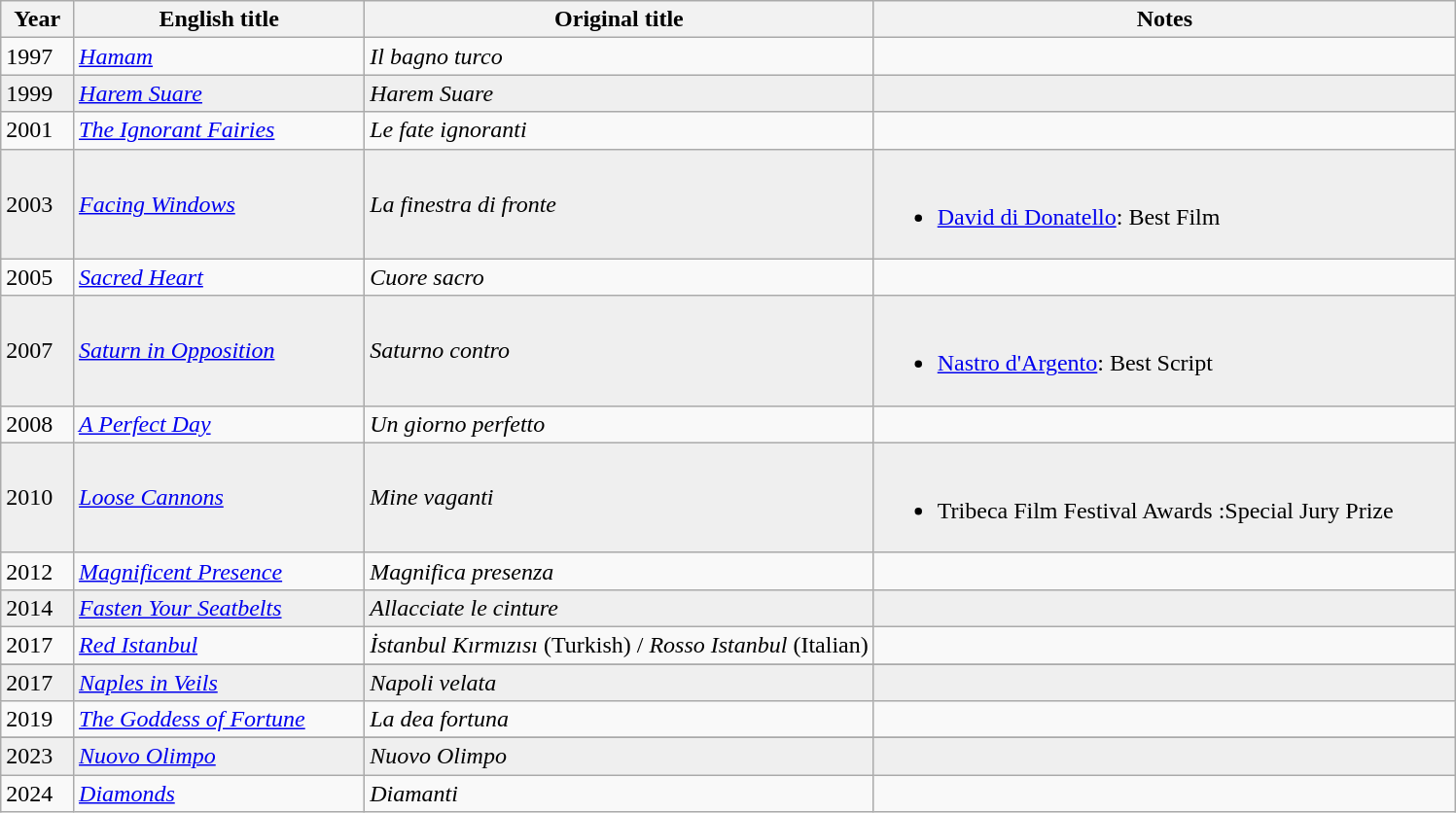<table class="wikitable">
<tr>
<th width="5%">Year</th>
<th width="20%">English title</th>
<th width="35%">Original title</th>
<th width="40%">Notes</th>
</tr>
<tr>
<td>1997</td>
<td><em><a href='#'>Hamam</a></em></td>
<td><em>Il bagno turco</em></td>
<td></td>
</tr>
<tr style=background:#efefef;>
<td>1999</td>
<td><em><a href='#'>Harem Suare</a></em></td>
<td><em>Harem Suare</em></td>
<td></td>
</tr>
<tr>
<td>2001</td>
<td><em><a href='#'>The Ignorant Fairies</a></em></td>
<td><em>Le fate ignoranti</em></td>
<td></td>
</tr>
<tr style=background:#efefef;>
<td>2003</td>
<td><em><a href='#'>Facing Windows</a></em></td>
<td><em>La finestra di fronte</em></td>
<td><br><ul><li><a href='#'>David di Donatello</a>: Best Film</li></ul></td>
</tr>
<tr>
<td>2005</td>
<td><em><a href='#'>Sacred Heart</a></em></td>
<td><em>Cuore sacro</em></td>
<td></td>
</tr>
<tr style=background:#efefef;>
<td>2007</td>
<td><em><a href='#'>Saturn in Opposition</a></em></td>
<td><em>Saturno contro</em></td>
<td><br><ul><li><a href='#'>Nastro d'Argento</a>: Best Script</li></ul></td>
</tr>
<tr>
<td>2008</td>
<td><em><a href='#'>A Perfect Day</a></em></td>
<td><em>Un giorno perfetto</em></td>
<td></td>
</tr>
<tr style=background:#efefef;>
<td>2010</td>
<td><em><a href='#'>Loose Cannons</a></em></td>
<td><em>Mine vaganti</em></td>
<td><br><ul><li>Tribeca Film Festival Awards :Special Jury Prize</li></ul></td>
</tr>
<tr>
<td>2012</td>
<td><em><a href='#'>Magnificent Presence</a></em></td>
<td><em>Magnifica presenza</em></td>
<td></td>
</tr>
<tr style=background:#efefef;>
<td>2014</td>
<td><em><a href='#'>Fasten Your Seatbelts</a></em></td>
<td><em>Allacciate le cinture</em></td>
<td></td>
</tr>
<tr>
<td>2017</td>
<td><em><a href='#'>Red Istanbul</a></em></td>
<td><em>İstanbul Kırmızısı</em> (Turkish) / <em>Rosso Istanbul</em> (Italian)</td>
<td></td>
</tr>
<tr>
</tr>
<tr style=background:#efefef;>
<td>2017</td>
<td><em><a href='#'>Naples in Veils</a></em></td>
<td><em>Napoli velata</em></td>
<td></td>
</tr>
<tr>
<td>2019</td>
<td><em><a href='#'>The Goddess of Fortune</a></em></td>
<td><em>La dea fortuna</em></td>
<td></td>
</tr>
<tr>
</tr>
<tr style=background:#efefef;>
<td>2023</td>
<td><em><a href='#'>Nuovo Olimpo</a></em></td>
<td><em>Nuovo Olimpo</em></td>
<td></td>
</tr>
<tr>
<td>2024</td>
<td><em><a href='#'>Diamonds</a></em></td>
<td><em>Diamanti</em></td>
<td></td>
</tr>
</table>
